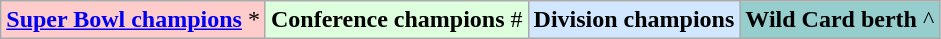<table class="wikitable">
<tr>
<td bgcolor="#FFCCCC"><strong><a href='#'>Super Bowl champions</a></strong> *</td>
<td bgcolor="#DDFFDD"><strong>Conference champions</strong> #</td>
<td bgcolor="#D0E7FF"><strong>Division champions</strong> </td>
<td bgcolor="#96CDCD"><strong>Wild Card berth</strong> ^</td>
</tr>
</table>
